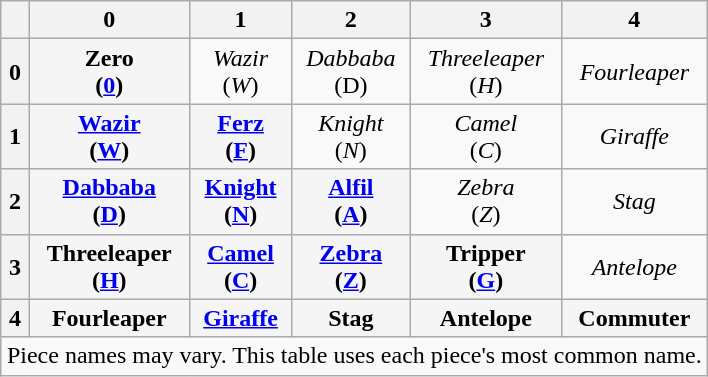<table class="wikitable" align=right border="1" style="text-align:center">
<tr>
<th></th>
<th>0</th>
<th>1</th>
<th>2</th>
<th>3</th>
<th>4</th>
</tr>
<tr>
<th>0</th>
<td style="background:#f5f5f5"><strong>Zero<br>(<a href='#'>0</a>)</strong></td>
<td><em>Wazir</em><br>(<em>W</em>)</td>
<td><em>Dabbaba</em><br>(D)</td>
<td><em>Threeleaper</em><br>(<em>H</em>)</td>
<td><em>Fourleaper<br></em></td>
</tr>
<tr>
<th>1</th>
<td style="background:#f5f5f5"><strong><a href='#'>Wazir</a><br>(<a href='#'>W</a>)</strong></td>
<td style="background:#f5f5f5"><strong><a href='#'>Ferz</a><br>(<a href='#'>F</a>)</strong></td>
<td><em>Knight</em><br>(<em>N</em>)</td>
<td><em>Camel</em><br>(<em>C</em>)</td>
<td><em>Giraffe</em></td>
</tr>
<tr>
<th>2</th>
<td style="background:#f5f5f5"><strong><a href='#'>Dabbaba</a><br>(<a href='#'>D</a>)</strong></td>
<td style="background:#f5f5f5"><strong><a href='#'>Knight</a><br>(<a href='#'>N</a>)</strong></td>
<td style="background:#f5f5f5"><strong><a href='#'>Alfil</a><br>(<a href='#'>A</a>)</strong></td>
<td><em>Zebra</em><br>(<em>Z</em>)</td>
<td><em>Stag</em></td>
</tr>
<tr>
<th>3</th>
<td style="background:#f5f5f5"><strong>Threeleaper<br>(<a href='#'>H</a>)</strong></td>
<td style="background:#f5f5f5"><strong><a href='#'>Camel</a><br>(<a href='#'>C</a>)</strong></td>
<td style="background:#f5f5f5"><strong><a href='#'>Zebra</a><br>(<a href='#'>Z</a>)</strong></td>
<td style="background:#f5f5f5"><strong>Tripper<br>(<a href='#'>G</a>)</strong></td>
<td><em>Antelope</em></td>
</tr>
<tr>
<th>4</th>
<td style="background:#f5f5f5"><strong>Fourleaper<br></strong></td>
<td style="background:#f5f5f5"><strong><a href='#'>Giraffe</a></strong></td>
<td style="background:#f5f5f5"><strong>Stag</strong></td>
<td style="background:#f5f5f5"><strong>Antelope</strong></td>
<td style="background:#f5f5f5"><strong>Commuter</strong></td>
</tr>
<tr>
<td colspan="7" style="text-align:center;">Piece names may vary. This table uses each piece's most common name.</td>
</tr>
</table>
